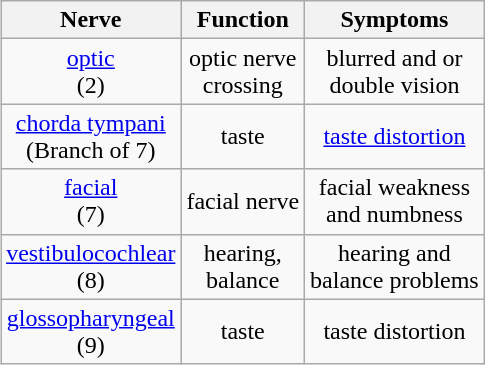<table class="wikitable" style = "float:right; margin-left:15px; text-align:center">
<tr>
<th>Nerve</th>
<th>Function</th>
<th>Symptoms</th>
</tr>
<tr>
<td><a href='#'>optic</a><br> (2)</td>
<td>optic nerve<br> crossing</td>
<td>blurred and or<br>double vision</td>
</tr>
<tr>
<td><a href='#'>chorda tympani</a><br> (Branch of 7)</td>
<td>taste</td>
<td><a href='#'>taste distortion</a></td>
</tr>
<tr>
<td><a href='#'>facial</a><br>  (7)</td>
<td>facial nerve</td>
<td>facial weakness<br> and numbness</td>
</tr>
<tr>
<td><a href='#'>vestibulocochlear</a><br> (8)</td>
<td>hearing, <br>balance</td>
<td>hearing and<br> balance problems</td>
</tr>
<tr>
<td><a href='#'>glossopharyngeal</a><br> (9)</td>
<td>taste</td>
<td>taste distortion</td>
</tr>
</table>
